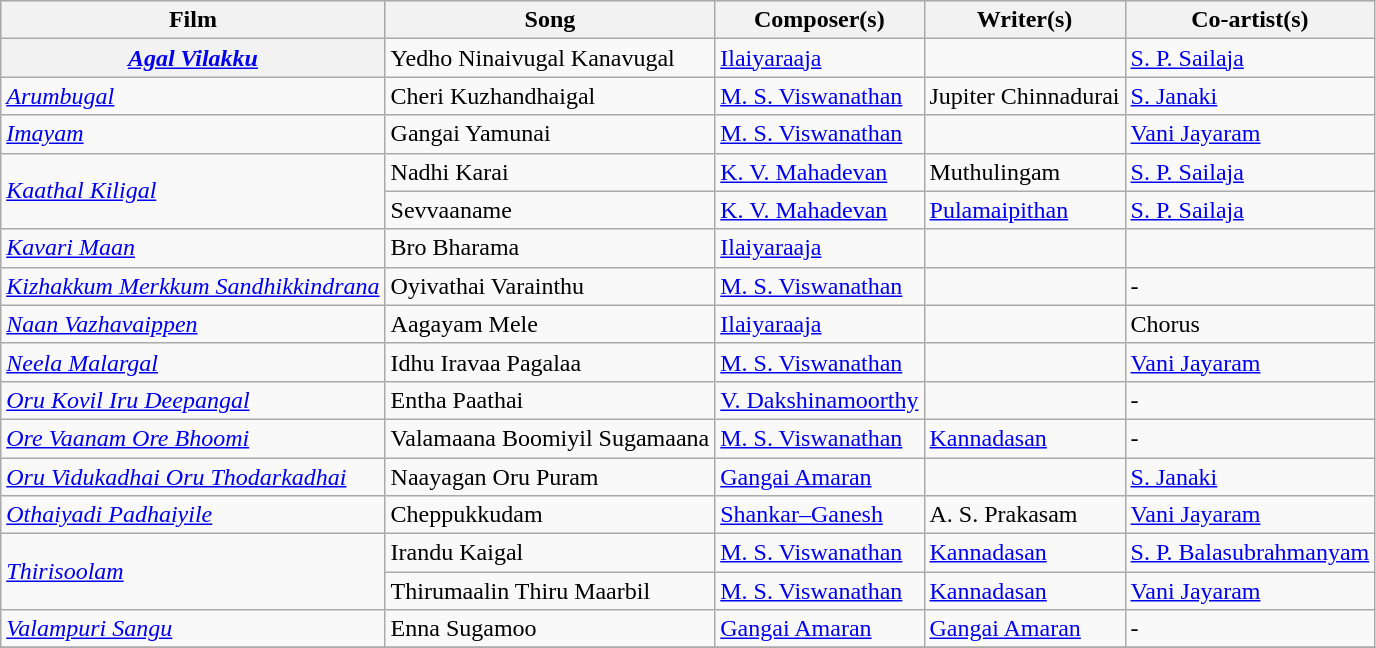<table class="wikitable sortable plainrowheaders">
<tr style="background:#ccc; text-align:center;">
<th scope="col">Film</th>
<th scope="col">Song</th>
<th scope="col">Composer(s)</th>
<th scope="col">Writer(s)</th>
<th scope="col">Co-artist(s)</th>
</tr>
<tr>
<th><em><a href='#'>Agal Vilakku</a></em></th>
<td>Yedho Ninaivugal Kanavugal</td>
<td><a href='#'>Ilaiyaraaja</a></td>
<td></td>
<td><a href='#'>S. P. Sailaja</a></td>
</tr>
<tr>
<td><em><a href='#'>Arumbugal</a></em></td>
<td>Cheri Kuzhandhaigal</td>
<td><a href='#'>M. S. Viswanathan</a></td>
<td>Jupiter Chinnadurai</td>
<td><a href='#'>S. Janaki</a></td>
</tr>
<tr>
<td><em><a href='#'>Imayam</a></em></td>
<td>Gangai Yamunai</td>
<td><a href='#'>M. S. Viswanathan</a></td>
<td></td>
<td><a href='#'>Vani Jayaram</a></td>
</tr>
<tr>
<td rowspan="2"><em><a href='#'>Kaathal Kiligal</a></em></td>
<td>Nadhi Karai</td>
<td><a href='#'>K. V. Mahadevan</a></td>
<td>Muthulingam</td>
<td><a href='#'>S. P. Sailaja</a></td>
</tr>
<tr>
<td>Sevvaaname</td>
<td><a href='#'>K. V. Mahadevan</a></td>
<td><a href='#'>Pulamaipithan</a></td>
<td><a href='#'>S. P. Sailaja</a></td>
</tr>
<tr>
<td><em><a href='#'>Kavari Maan</a></em></td>
<td>Bro Bharama</td>
<td><a href='#'>Ilaiyaraaja</a></td>
<td></td>
<td></td>
</tr>
<tr>
<td><em><a href='#'>Kizhakkum Merkkum Sandhikkindrana</a></em></td>
<td>Oyivathai Varainthu</td>
<td><a href='#'>M. S. Viswanathan</a></td>
<td></td>
<td>-</td>
</tr>
<tr>
<td><em><a href='#'>Naan Vazhavaippen</a></em></td>
<td>Aagayam Mele</td>
<td><a href='#'>Ilaiyaraaja</a></td>
<td></td>
<td>Chorus</td>
</tr>
<tr>
<td><em><a href='#'>Neela Malargal</a></em></td>
<td>Idhu Iravaa Pagalaa</td>
<td><a href='#'>M. S. Viswanathan</a></td>
<td></td>
<td><a href='#'>Vani Jayaram</a></td>
</tr>
<tr>
<td><em><a href='#'>Oru Kovil Iru Deepangal</a></em></td>
<td>Entha Paathai</td>
<td><a href='#'>V. Dakshinamoorthy</a></td>
<td></td>
<td>-</td>
</tr>
<tr>
<td><em><a href='#'>Ore Vaanam Ore Bhoomi</a></em></td>
<td>Valamaana Boomiyil Sugamaana</td>
<td><a href='#'>M. S. Viswanathan</a></td>
<td><a href='#'>Kannadasan</a></td>
<td>-</td>
</tr>
<tr>
<td><em><a href='#'>Oru Vidukadhai Oru Thodarkadhai</a></em></td>
<td>Naayagan Oru Puram</td>
<td><a href='#'>Gangai Amaran</a></td>
<td></td>
<td><a href='#'>S. Janaki</a></td>
</tr>
<tr>
<td><em><a href='#'>Othaiyadi Padhaiyile</a></em></td>
<td>Cheppukkudam</td>
<td><a href='#'>Shankar–Ganesh</a></td>
<td>A. S. Prakasam</td>
<td><a href='#'>Vani Jayaram</a></td>
</tr>
<tr>
<td rowspan="2"><em><a href='#'>Thirisoolam</a></em></td>
<td>Irandu Kaigal</td>
<td><a href='#'>M. S. Viswanathan</a></td>
<td><a href='#'>Kannadasan</a></td>
<td><a href='#'>S. P. Balasubrahmanyam</a></td>
</tr>
<tr>
<td>Thirumaalin Thiru Maarbil</td>
<td><a href='#'>M. S. Viswanathan</a></td>
<td><a href='#'>Kannadasan</a></td>
<td><a href='#'>Vani Jayaram</a></td>
</tr>
<tr>
<td><em><a href='#'>Valampuri Sangu</a></em></td>
<td>Enna Sugamoo</td>
<td><a href='#'>Gangai Amaran</a></td>
<td><a href='#'>Gangai Amaran</a></td>
<td>-</td>
</tr>
<tr>
</tr>
</table>
